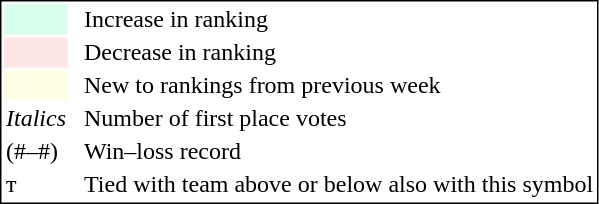<table style="border:1px solid black;">
<tr>
<td style="background:#D8FFEB; width:20px;"></td>
<td> </td>
<td>Increase in ranking</td>
</tr>
<tr>
<td style="background:#FFE6E6; width:20px;"></td>
<td> </td>
<td>Decrease in ranking</td>
</tr>
<tr>
<td style="background:#FFFFE6; width:20px;"></td>
<td> </td>
<td>New to rankings from previous week</td>
</tr>
<tr>
<td><em>Italics</em></td>
<td> </td>
<td>Number of first place votes</td>
</tr>
<tr>
<td>(#–#)</td>
<td> </td>
<td>Win–loss record</td>
</tr>
<tr>
<td>т</td>
<td></td>
<td>Tied with team above or below also with this symbol</td>
</tr>
</table>
